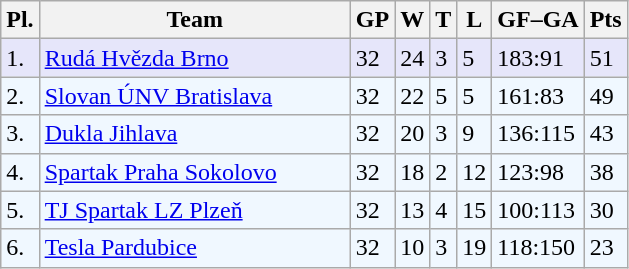<table class="wikitable">
<tr>
<th>Pl.</th>
<th width="200">Team</th>
<th>GP</th>
<th>W</th>
<th>T</th>
<th>L</th>
<th>GF–GA</th>
<th>Pts</th>
</tr>
<tr bgcolor="#e6e6fa">
<td>1.</td>
<td><a href='#'>Rudá Hvězda Brno</a></td>
<td>32</td>
<td>24</td>
<td>3</td>
<td>5</td>
<td>183:91</td>
<td>51</td>
</tr>
<tr bgcolor="#f0f8ff">
<td>2.</td>
<td><a href='#'>Slovan ÚNV Bratislava</a></td>
<td>32</td>
<td>22</td>
<td>5</td>
<td>5</td>
<td>161:83</td>
<td>49</td>
</tr>
<tr bgcolor="#f0f8ff">
<td>3.</td>
<td><a href='#'>Dukla Jihlava</a></td>
<td>32</td>
<td>20</td>
<td>3</td>
<td>9</td>
<td>136:115</td>
<td>43</td>
</tr>
<tr bgcolor="#f0f8ff">
<td>4.</td>
<td><a href='#'>Spartak Praha Sokolovo</a></td>
<td>32</td>
<td>18</td>
<td>2</td>
<td>12</td>
<td>123:98</td>
<td>38</td>
</tr>
<tr bgcolor="#f0f8ff">
<td>5.</td>
<td><a href='#'>TJ Spartak LZ Plzeň</a></td>
<td>32</td>
<td>13</td>
<td>4</td>
<td>15</td>
<td>100:113</td>
<td>30</td>
</tr>
<tr bgcolor="#f0f8ff">
<td>6.</td>
<td><a href='#'>Tesla Pardubice</a></td>
<td>32</td>
<td>10</td>
<td>3</td>
<td>19</td>
<td>118:150</td>
<td>23</td>
</tr>
</table>
